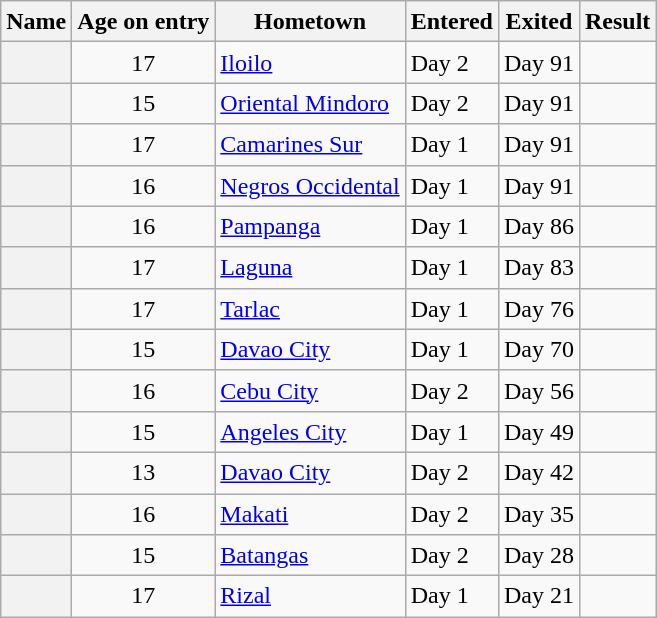<table class="wikitable sortable" style="font-size:100%; line-height:20px;">
<tr>
<th>Name</th>
<th>Age on entry</th>
<th>Hometown</th>
<th>Entered</th>
<th>Exited</th>
<th>Result</th>
</tr>
<tr>
<th></th>
<td align="center">17</td>
<td><a href='#'>Iloilo</a></td>
<td>Day 2</td>
<td>Day 91</td>
<td></td>
</tr>
<tr>
<th></th>
<td align="center">15</td>
<td><a href='#'>Oriental Mindoro</a></td>
<td>Day 2</td>
<td>Day 91</td>
<td></td>
</tr>
<tr>
<th></th>
<td align="center">17</td>
<td><a href='#'>Camarines Sur</a></td>
<td>Day 1</td>
<td>Day 91</td>
<td></td>
</tr>
<tr>
<th></th>
<td align="center">16</td>
<td><a href='#'>Negros Occidental</a></td>
<td>Day 1</td>
<td>Day 91</td>
<td></td>
</tr>
<tr>
<th></th>
<td align="center">16</td>
<td><a href='#'>Pampanga</a></td>
<td>Day 1</td>
<td>Day 86</td>
<td></td>
</tr>
<tr>
<th></th>
<td align="center">17</td>
<td><a href='#'>Laguna</a></td>
<td>Day 1</td>
<td>Day 83</td>
<td></td>
</tr>
<tr>
<th></th>
<td align="center">17</td>
<td><a href='#'>Tarlac</a></td>
<td>Day 1</td>
<td>Day 76</td>
<td></td>
</tr>
<tr>
<th></th>
<td align="center">15</td>
<td><a href='#'>Davao City</a></td>
<td>Day 1</td>
<td>Day 70</td>
<td></td>
</tr>
<tr>
<th></th>
<td align="center">16</td>
<td><a href='#'>Cebu City</a></td>
<td>Day 2</td>
<td>Day 56</td>
<td></td>
</tr>
<tr>
<th></th>
<td align="center">15</td>
<td><a href='#'>Angeles City</a></td>
<td>Day 1</td>
<td>Day 49</td>
<td></td>
</tr>
<tr>
<th></th>
<td align="center">13</td>
<td><a href='#'>Davao City</a></td>
<td>Day 2</td>
<td>Day 42</td>
<td></td>
</tr>
<tr>
<th></th>
<td align="center">16</td>
<td><a href='#'>Makati</a></td>
<td>Day 2</td>
<td>Day 35</td>
<td></td>
</tr>
<tr>
<th></th>
<td align="center">15</td>
<td><a href='#'>Batangas</a></td>
<td>Day 2</td>
<td>Day 28</td>
<td></td>
</tr>
<tr>
<th></th>
<td align="center">17</td>
<td><a href='#'>Rizal</a></td>
<td>Day 1</td>
<td>Day 21</td>
<td></td>
</tr>
</table>
